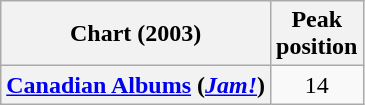<table class="wikitable sortable plainrowheaders" style="text-align:center">
<tr>
<th scope="col">Chart (2003)</th>
<th scope="col">Peak<br> position</th>
</tr>
<tr>
<th scope="row"><a href='#'>Canadian Albums</a> (<em><a href='#'>Jam!</a></em>)</th>
<td>14</td>
</tr>
</table>
